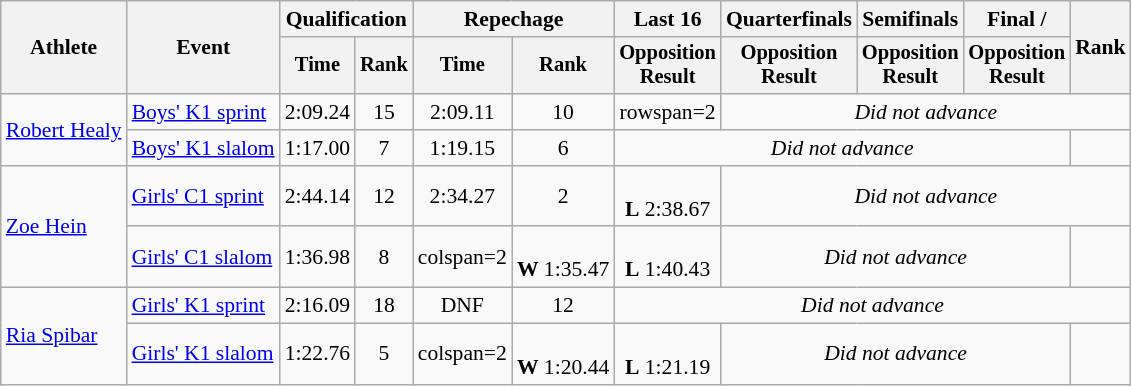<table class="wikitable" style="font-size:90%">
<tr>
<th rowspan=2>Athlete</th>
<th rowspan=2>Event</th>
<th colspan=2>Qualification</th>
<th colspan=2>Repechage</th>
<th>Last 16</th>
<th>Quarterfinals</th>
<th>Semifinals</th>
<th>Final / </th>
<th rowspan=2>Rank</th>
</tr>
<tr style="font-size:95%">
<th>Time</th>
<th>Rank</th>
<th>Time</th>
<th>Rank</th>
<th>Opposition <br>Result</th>
<th>Opposition <br>Result</th>
<th>Opposition <br>Result</th>
<th>Opposition <br>Result</th>
</tr>
<tr align=center>
<td align=left rowspan=2><a href='#'>Robert Healy</a></td>
<td align=left><a href='#'>Boys' K1 sprint</a></td>
<td>2:09.24</td>
<td>15</td>
<td>2:09.11</td>
<td>10</td>
<td>rowspan=2 </td>
<td Colspan=4><em>Did not advance</em></td>
</tr>
<tr align=center>
<td align=left><a href='#'>Boys' K1 slalom</a></td>
<td>1:17.00</td>
<td>7</td>
<td>1:19.15</td>
<td>6</td>
<td Colspan=4><em>Did not advance</em></td>
</tr>
<tr align=center>
<td align=left rowspan=2><a href='#'>Zoe Hein</a></td>
<td align=left><a href='#'>Girls' C1 sprint</a></td>
<td>2:44.14</td>
<td>12</td>
<td>2:34.27</td>
<td>2</td>
<td><br> <strong>L</strong> 2:38.67</td>
<td Colspan=4><em>Did not advance</em></td>
</tr>
<tr align=center>
<td align=left><a href='#'>Girls' C1 slalom</a></td>
<td>1:36.98</td>
<td>8</td>
<td>colspan=2 </td>
<td><br> <strong>W</strong> 1:35.47</td>
<td><br> <strong>L</strong> 1:40.43</td>
<td Colspan=3><em>Did not advance</em></td>
</tr>
<tr align=center>
<td align=left rowspan=2><a href='#'>Ria Spibar</a></td>
<td align=left><a href='#'>Girls' K1 sprint</a></td>
<td>2:16.09</td>
<td>18</td>
<td>DNF</td>
<td>12</td>
<td Colspan=5><em>Did not advance</em></td>
</tr>
<tr align=center>
<td align=left><a href='#'>Girls' K1 slalom</a></td>
<td>1:22.76</td>
<td>5</td>
<td>colspan=2 </td>
<td><br> <strong>W</strong> 1:20.44</td>
<td><br> <strong>L</strong> 1:21.19</td>
<td Colspan=3><em>Did not advance</em></td>
</tr>
</table>
